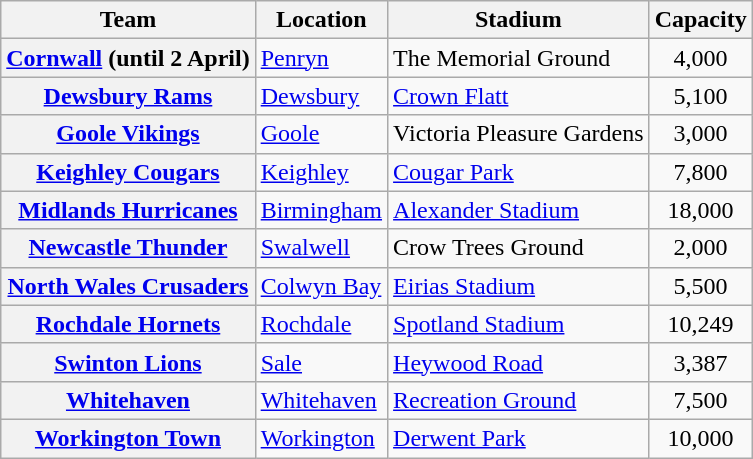<table class="wikitable plainrowheaders">
<tr>
<th scope="col">Team</th>
<th scope="col">Location</th>
<th scope="col">Stadium</th>
<th scope="col">Capacity</th>
</tr>
<tr>
<th scope="row">  <a href='#'>Cornwall</a> (until 2 April)</th>
<td><a href='#'>Penryn</a></td>
<td>The Memorial Ground</td>
<td style="text-align:center;">4,000</td>
</tr>
<tr>
<th scope="row">  <a href='#'>Dewsbury Rams</a></th>
<td><a href='#'>Dewsbury</a></td>
<td><a href='#'>Crown Flatt</a></td>
<td style="text-align:center;">5,100</td>
</tr>
<tr>
<th scope="row"> <a href='#'>Goole Vikings</a></th>
<td><a href='#'>Goole</a></td>
<td>Victoria Pleasure Gardens</td>
<td style="text-align:center;">3,000</td>
</tr>
<tr>
<th scope="row"> <a href='#'>Keighley Cougars</a></th>
<td><a href='#'>Keighley</a></td>
<td><a href='#'>Cougar Park</a></td>
<td style="text-align:center;">7,800</td>
</tr>
<tr>
<th scope="row"> <a href='#'>Midlands Hurricanes</a></th>
<td><a href='#'>Birmingham</a></td>
<td><a href='#'>Alexander Stadium</a></td>
<td style="text-align:center;">18,000</td>
</tr>
<tr>
<th scope="row"> <a href='#'>Newcastle Thunder</a></th>
<td><a href='#'>Swalwell</a></td>
<td>Crow Trees Ground</td>
<td style="text-align:center;">2,000</td>
</tr>
<tr>
<th scope="row">  <a href='#'>North Wales Crusaders</a></th>
<td><a href='#'>Colwyn Bay</a></td>
<td><a href='#'>Eirias Stadium</a></td>
<td style="text-align:center;">5,500</td>
</tr>
<tr>
<th scope="row"> <a href='#'>Rochdale Hornets</a></th>
<td><a href='#'>Rochdale</a></td>
<td><a href='#'>Spotland Stadium</a></td>
<td style="text-align:center;">10,249</td>
</tr>
<tr>
<th scope="row"> <a href='#'>Swinton Lions</a></th>
<td><a href='#'>Sale</a></td>
<td><a href='#'>Heywood Road</a></td>
<td style="text-align:center;">3,387</td>
</tr>
<tr>
<th scope="row"> <a href='#'>Whitehaven</a></th>
<td><a href='#'>Whitehaven</a></td>
<td><a href='#'>Recreation Ground</a></td>
<td style="text-align:center;">7,500</td>
</tr>
<tr>
<th scope="row"> <a href='#'>Workington Town</a></th>
<td><a href='#'>Workington</a></td>
<td><a href='#'>Derwent Park</a></td>
<td style="text-align:center;">10,000</td>
</tr>
</table>
